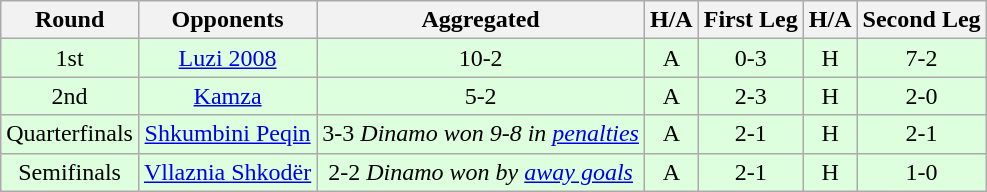<table class="wikitable" style="text-align:center">
<tr>
<th>Round</th>
<th>Opponents</th>
<th>Aggregated</th>
<th>H/A</th>
<th>First Leg</th>
<th>H/A</th>
<th>Second Leg</th>
</tr>
<tr bgcolor="#ddffdd">
<td>1st</td>
<td><a href='#'>Luzi 2008</a></td>
<td>10-2</td>
<td>A</td>
<td>0-3</td>
<td>H</td>
<td>7-2</td>
</tr>
<tr bgcolor="#ddffdd">
<td>2nd</td>
<td><a href='#'>Kamza</a></td>
<td>5-2</td>
<td>A</td>
<td>2-3</td>
<td>H</td>
<td>2-0</td>
</tr>
<tr bgcolor="#ddffdd">
<td>Quarterfinals</td>
<td><a href='#'>Shkumbini Peqin</a></td>
<td>3-3 <em>Dinamo won 9-8 in <a href='#'>penalties</a></em></td>
<td>A</td>
<td>2-1</td>
<td>H</td>
<td>2-1</td>
</tr>
<tr bgcolor="#ddffdd">
<td>Semifinals</td>
<td><a href='#'>Vllaznia Shkodër</a></td>
<td>2-2 <em>Dinamo won by <a href='#'>away goals</a></em></td>
<td>A</td>
<td>2-1</td>
<td>H</td>
<td>1-0</td>
</tr>
</table>
